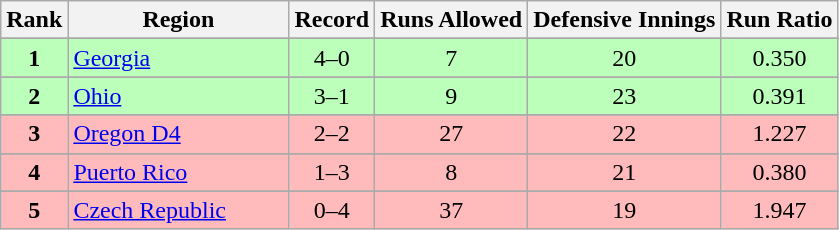<table class="wikitable">
<tr>
<th>Rank</th>
<th>Region</th>
<th>Record</th>
<th>Runs Allowed</th>
<th>Defensive Innings</th>
<th>Run Ratio</th>
</tr>
<tr>
</tr>
<tr bgcolor="bbffbb">
<td align=center><strong>1</strong></td>
<td align="left" width="120"> <a href='#'>Georgia</a></td>
<td align=center>4–0</td>
<td align=center>7</td>
<td align=center>20</td>
<td align=center>0.350</td>
</tr>
<tr>
</tr>
<tr bgcolor="bbffbb">
<td align=center><strong>2</strong></td>
<td align="left" width="140"> <a href='#'>Ohio</a></td>
<td align=center>3–1</td>
<td align=center>9</td>
<td align=center>23</td>
<td align=center>0.391</td>
</tr>
<tr>
</tr>
<tr bgcolor="ffbbbb">
<td align=center><strong>3</strong></td>
<td align="left" width="120"> <a href='#'>Oregon D4</a></td>
<td align=center>2–2</td>
<td align=center>27</td>
<td align=center>22</td>
<td align=center>1.227</td>
</tr>
<tr>
</tr>
<tr bgcolor="ffbbbb">
<td align=center><strong>4</strong></td>
<td align="left" width="120"> <a href='#'>Puerto Rico</a></td>
<td align=center>1–3</td>
<td align=center>8</td>
<td align=center>21</td>
<td align=center>0.380</td>
</tr>
<tr>
</tr>
<tr bgcolor="ffbbbb">
<td align=center><strong>5</strong></td>
<td align="left" width="120"> <a href='#'>Czech Republic</a></td>
<td align=center>0–4</td>
<td align=center>37</td>
<td align=center>19</td>
<td align=center>1.947</td>
</tr>
</table>
